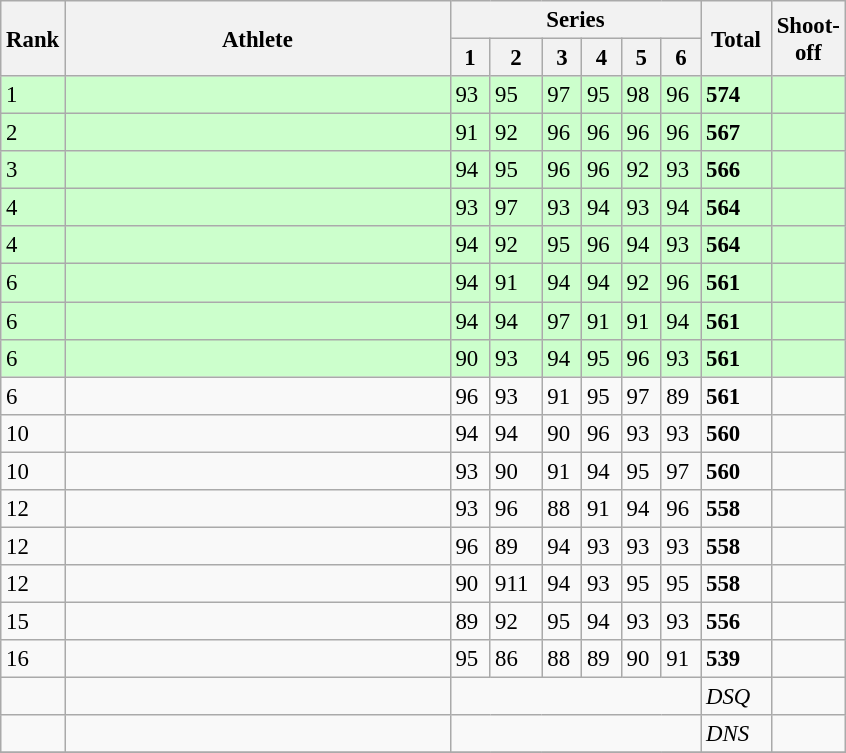<table class="wikitable" style="font-size:95%" style="width:35em;" style="text-align:center">
<tr>
<th rowspan=2>Rank</th>
<th rowspan=2 width=250>Athlete</th>
<th colspan=6 width=160>Series</th>
<th rowspan=2 width=40>Total</th>
<th rowspan=2 width=40>Shoot-off</th>
</tr>
<tr>
<th>1</th>
<th>2</th>
<th>3</th>
<th>4</th>
<th>5</th>
<th>6</th>
</tr>
<tr bgcolor=ccffcc>
<td>1</td>
<td align=left></td>
<td>93</td>
<td>95</td>
<td>97</td>
<td>95</td>
<td>98</td>
<td>96</td>
<td><strong>574</strong></td>
<td></td>
</tr>
<tr bgcolor=ccffcc>
<td>2</td>
<td align=left></td>
<td>91</td>
<td>92</td>
<td>96</td>
<td>96</td>
<td>96</td>
<td>96</td>
<td><strong>567</strong></td>
<td></td>
</tr>
<tr bgcolor=ccffcc>
<td>3</td>
<td align=left></td>
<td>94</td>
<td>95</td>
<td>96</td>
<td>96</td>
<td>92</td>
<td>93</td>
<td><strong>566</strong></td>
<td></td>
</tr>
<tr bgcolor=ccffcc>
<td>4</td>
<td align=left></td>
<td>93</td>
<td>97</td>
<td>93</td>
<td>94</td>
<td>93</td>
<td>94</td>
<td><strong>564</strong></td>
<td></td>
</tr>
<tr bgcolor=ccffcc>
<td>4</td>
<td align=left></td>
<td>94</td>
<td>92</td>
<td>95</td>
<td>96</td>
<td>94</td>
<td>93</td>
<td><strong>564</strong></td>
<td></td>
</tr>
<tr bgcolor=ccffcc>
<td>6</td>
<td align=left></td>
<td>94</td>
<td>91</td>
<td>94</td>
<td>94</td>
<td>92</td>
<td>96</td>
<td><strong>561</strong></td>
<td></td>
</tr>
<tr bgcolor=ccffcc>
<td>6</td>
<td align=left></td>
<td>94</td>
<td>94</td>
<td>97</td>
<td>91</td>
<td>91</td>
<td>94</td>
<td><strong>561</strong></td>
<td></td>
</tr>
<tr bgcolor=ccffcc>
<td>6</td>
<td align=left></td>
<td>90</td>
<td>93</td>
<td>94</td>
<td>95</td>
<td>96</td>
<td>93</td>
<td><strong>561</strong></td>
<td></td>
</tr>
<tr>
<td>6</td>
<td align=left></td>
<td>96</td>
<td>93</td>
<td>91</td>
<td>95</td>
<td>97</td>
<td>89</td>
<td><strong>561</strong></td>
<td></td>
</tr>
<tr>
<td>10</td>
<td align=left></td>
<td>94</td>
<td>94</td>
<td>90</td>
<td>96</td>
<td>93</td>
<td>93</td>
<td><strong>560</strong></td>
<td></td>
</tr>
<tr>
<td>10</td>
<td align=left></td>
<td>93</td>
<td>90</td>
<td>91</td>
<td>94</td>
<td>95</td>
<td>97</td>
<td><strong>560</strong></td>
<td></td>
</tr>
<tr>
<td>12</td>
<td align=left></td>
<td>93</td>
<td>96</td>
<td>88</td>
<td>91</td>
<td>94</td>
<td>96</td>
<td><strong>558</strong></td>
<td></td>
</tr>
<tr>
<td>12</td>
<td align=left></td>
<td>96</td>
<td>89</td>
<td>94</td>
<td>93</td>
<td>93</td>
<td>93</td>
<td><strong>558</strong></td>
<td></td>
</tr>
<tr>
<td>12</td>
<td align=left></td>
<td>90</td>
<td>911</td>
<td>94</td>
<td>93</td>
<td>95</td>
<td>95</td>
<td><strong>558</strong></td>
<td></td>
</tr>
<tr>
<td>15</td>
<td align=left></td>
<td>89</td>
<td>92</td>
<td>95</td>
<td>94</td>
<td>93</td>
<td>93</td>
<td><strong>556</strong></td>
<td></td>
</tr>
<tr>
<td>16</td>
<td align=left></td>
<td>95</td>
<td>86</td>
<td>88</td>
<td>89</td>
<td>90</td>
<td>91</td>
<td><strong>539</strong></td>
<td></td>
</tr>
<tr>
<td></td>
<td align=left></td>
<td colspan=6></td>
<td><em>DSQ</em></td>
<td></td>
</tr>
<tr>
<td></td>
<td align=left></td>
<td colspan=6></td>
<td><em>DNS</em></td>
<td></td>
</tr>
<tr>
</tr>
</table>
